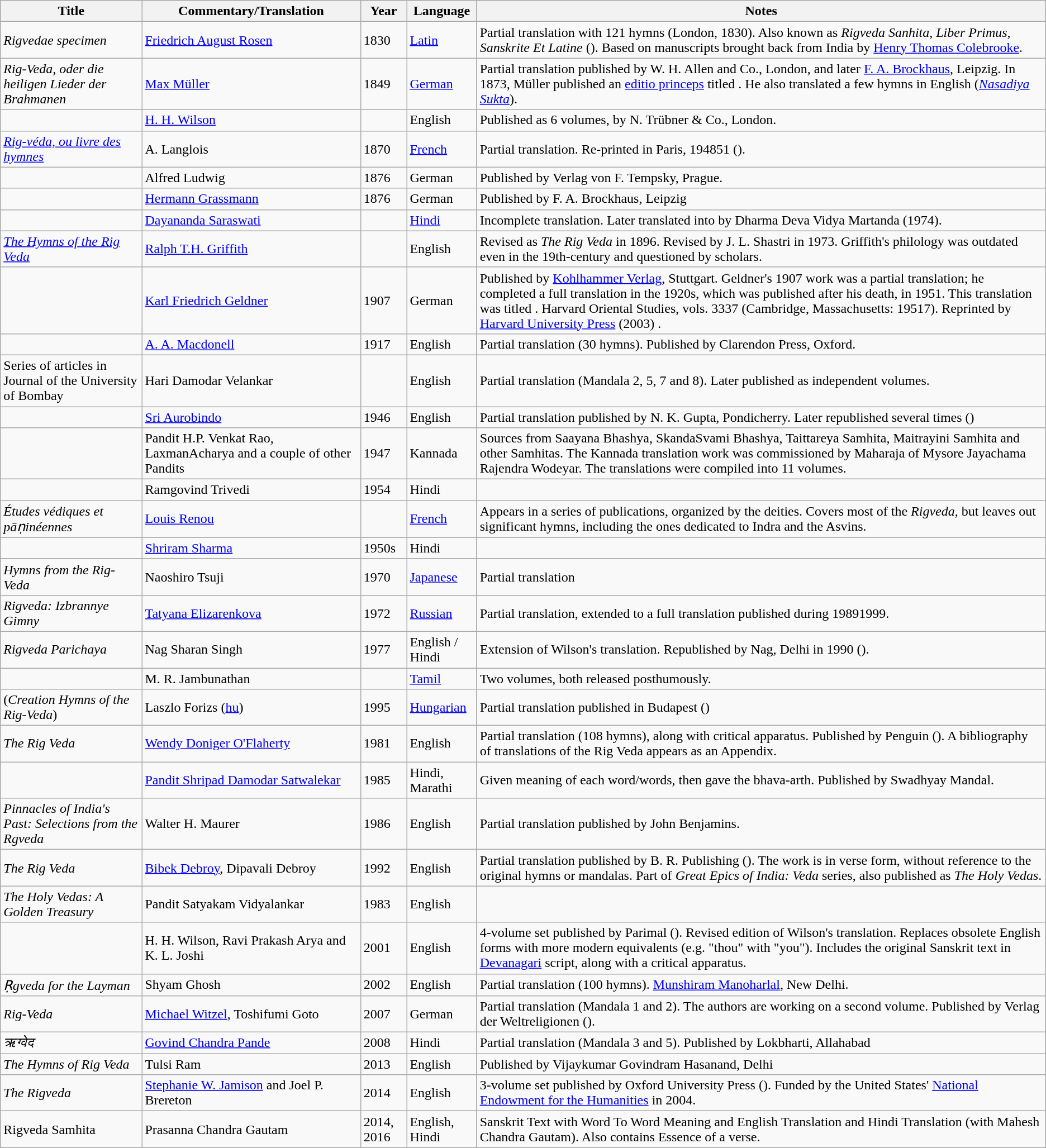<table class="wikitable sortable">
<tr>
<th>Title</th>
<th>Commentary/Translation</th>
<th>Year</th>
<th>Language</th>
<th>Notes</th>
</tr>
<tr>
<td><em>Rigvedae specimen</em></td>
<td><a href='#'>Friedrich August Rosen</a></td>
<td>1830</td>
<td><a href='#'>Latin</a></td>
<td>Partial translation with 121 hymns (London, 1830). Also known as <em>Rigveda Sanhita, Liber Primus, Sanskrite Et Latine</em> (). Based on manuscripts brought back from India by <a href='#'>Henry Thomas Colebrooke</a>.</td>
</tr>
<tr>
<td><em>Rig-Veda, oder die heiligen Lieder der Brahmanen</em></td>
<td><a href='#'>Max Müller</a></td>
<td>1849</td>
<td><a href='#'>German</a></td>
<td>Partial translation published by W. H. Allen and Co., London, and later <a href='#'>F. A. Brockhaus</a>, Leipzig. In 1873, Müller published an <a href='#'>editio princeps</a> titled <em></em>. He also translated a few hymns in English (<em><a href='#'>Nasadiya Sukta</a></em>).</td>
</tr>
<tr>
<td><em></em></td>
<td><a href='#'>H. H. Wilson</a></td>
<td></td>
<td>English</td>
<td>Published as 6 volumes, by N. Trübner & Co., London.</td>
</tr>
<tr>
<td><em><a href='#'>Rig-véda, ou livre des hymnes</a></em></td>
<td>A. Langlois</td>
<td>1870</td>
<td><a href='#'>French</a></td>
<td>Partial translation. Re-printed in Paris, 194851 ().</td>
</tr>
<tr>
<td></td>
<td>Alfred Ludwig</td>
<td>1876</td>
<td>German</td>
<td>Published by Verlag von F. Tempsky, Prague.</td>
</tr>
<tr>
<td><em></em></td>
<td><a href='#'>Hermann Grassmann</a></td>
<td>1876</td>
<td>German</td>
<td>Published by F. A. Brockhaus, Leipzig</td>
</tr>
<tr>
<td><em></em></td>
<td><a href='#'>Dayananda Saraswati</a></td>
<td></td>
<td><a href='#'>Hindi</a></td>
<td>Incomplete translation. Later translated into  by Dharma Deva Vidya Martanda (1974).</td>
</tr>
<tr>
<td><em><a href='#'>The Hymns of the Rig Veda</a></em></td>
<td><a href='#'>Ralph T.H. Griffith</a></td>
<td></td>
<td>English</td>
<td>Revised as <em>The Rig Veda</em> in 1896. Revised by J. L. Shastri in 1973. Griffith's philology was outdated even in the 19th-century and questioned by scholars.</td>
</tr>
<tr>
<td><em></em></td>
<td><a href='#'>Karl Friedrich Geldner</a></td>
<td>1907</td>
<td>German</td>
<td>Published by <a href='#'>Kohlhammer Verlag</a>, Stuttgart. Geldner's 1907 work was a partial translation; he completed a full translation in the 1920s, which was published after his death, in 1951. This translation was titled <em></em>. Harvard Oriental Studies, vols. 3337 (Cambridge, Massachusetts: 19517). Reprinted by <a href='#'>Harvard University Press</a> (2003) .</td>
</tr>
<tr>
<td><em></em></td>
<td><a href='#'>A. A. Macdonell</a></td>
<td>1917</td>
<td>English</td>
<td>Partial translation (30 hymns). Published by Clarendon Press, Oxford.</td>
</tr>
<tr>
<td>Series of articles in Journal of the University of Bombay</td>
<td>Hari Damodar Velankar</td>
<td></td>
<td>English</td>
<td>Partial translation (Mandala 2, 5, 7 and 8). Later published as independent volumes.</td>
</tr>
<tr>
<td><em> </em></td>
<td><a href='#'>Sri Aurobindo</a></td>
<td>1946</td>
<td>English</td>
<td>Partial translation published by N. K. Gupta, Pondicherry. Later republished several times ()</td>
</tr>
<tr>
<td><em></em></td>
<td>Pandit H.P. Venkat Rao, LaxmanAcharya and a couple of other Pandits</td>
<td>1947</td>
<td>Kannada</td>
<td>Sources from Saayana Bhashya, SkandaSvami Bhashya, Taittareya Samhita, Maitrayini Samhita and other Samhitas. The Kannada translation work was commissioned by Maharaja of Mysore Jayachama Rajendra Wodeyar. The translations were compiled into 11 volumes.</td>
</tr>
<tr>
<td><em></em></td>
<td>Ramgovind Trivedi</td>
<td>1954</td>
<td>Hindi</td>
<td></td>
</tr>
<tr>
<td><em>Études védiques et pāṇinéennes</em></td>
<td><a href='#'>Louis Renou</a></td>
<td></td>
<td><a href='#'>French</a></td>
<td>Appears in a series of publications, organized by the deities. Covers most of the <em>Rigveda</em>, but leaves out significant hymns, including the ones dedicated to Indra and the Asvins.</td>
</tr>
<tr>
<td><em></em></td>
<td><a href='#'>Shriram Sharma</a></td>
<td>1950s</td>
<td>Hindi</td>
<td></td>
</tr>
<tr>
<td><em>Hymns from the Rig-Veda</em></td>
<td>Naoshiro Tsuji</td>
<td>1970</td>
<td><a href='#'>Japanese</a></td>
<td>Partial translation</td>
</tr>
<tr>
<td><em>Rigveda: Izbrannye Gimny</em></td>
<td><a href='#'>Tatyana Elizarenkova</a></td>
<td>1972</td>
<td><a href='#'>Russian</a></td>
<td>Partial translation, extended to a full translation published during 19891999.</td>
</tr>
<tr>
<td><em>Rigveda Parichaya</em></td>
<td>Nag Sharan Singh</td>
<td>1977</td>
<td>English / Hindi</td>
<td>Extension of Wilson's translation. Republished by Nag, Delhi in 1990 ().</td>
</tr>
<tr>
<td><em> </em></td>
<td>M. R. Jambunathan</td>
<td></td>
<td><a href='#'>Tamil</a></td>
<td>Two volumes, both released posthumously.</td>
</tr>
<tr>
<td><em></em> (<em>Creation Hymns of the Rig-Veda</em>)</td>
<td>Laszlo Forizs (<a href='#'>hu</a>)</td>
<td>1995</td>
<td><a href='#'>Hungarian</a></td>
<td>Partial translation published in Budapest ()</td>
</tr>
<tr>
<td><em>The Rig Veda</em></td>
<td><a href='#'>Wendy Doniger O'Flaherty</a></td>
<td>1981</td>
<td>English</td>
<td>Partial translation (108 hymns), along with critical apparatus. Published by Penguin (). A bibliography of translations of the Rig Veda appears as an Appendix.</td>
</tr>
<tr>
<td></td>
<td><a href='#'>Pandit Shripad Damodar Satwalekar</a></td>
<td>1985</td>
<td>Hindi, Marathi</td>
<td>Given meaning of each word/words, then gave the bhava-arth. Published by Swadhyay Mandal.</td>
</tr>
<tr>
<td><em>Pinnacles of India's Past: Selections from the Rgveda</em></td>
<td>Walter H. Maurer</td>
<td>1986</td>
<td>English</td>
<td>Partial translation published by John Benjamins.</td>
</tr>
<tr>
<td><em>The Rig Veda</em></td>
<td><a href='#'>Bibek Debroy</a>, Dipavali Debroy</td>
<td>1992</td>
<td>English</td>
<td>Partial translation published by B. R. Publishing (). The work is in verse form, without reference to the original hymns or mandalas. Part of <em>Great Epics of India: Veda</em> series, also published as <em>The Holy Vedas</em>.</td>
</tr>
<tr>
<td><em>The Holy Vedas: A Golden Treasury</em></td>
<td>Pandit Satyakam Vidyalankar</td>
<td>1983</td>
<td>English</td>
<td></td>
</tr>
<tr>
<td><em></em></td>
<td>H. H. Wilson, Ravi Prakash Arya and K. L. Joshi</td>
<td>2001</td>
<td>English</td>
<td>4-volume set published by Parimal (). Revised edition of Wilson's translation. Replaces obsolete English forms with more modern equivalents (e.g. "thou" with "you"). Includes the original Sanskrit text in <a href='#'>Devanagari</a> script, along with a critical apparatus.</td>
</tr>
<tr>
<td><em>Ṛgveda for the Layman</em></td>
<td>Shyam Ghosh</td>
<td>2002</td>
<td>English</td>
<td>Partial translation (100 hymns). <a href='#'>Munshiram Manoharlal</a>, New Delhi.</td>
</tr>
<tr>
<td><em>Rig-Veda</em></td>
<td><a href='#'>Michael Witzel</a>, Toshifumi Goto</td>
<td>2007</td>
<td>German</td>
<td>Partial translation (Mandala 1 and 2). The authors are working on a second volume. Published by Verlag der Weltreligionen ().</td>
</tr>
<tr>
<td><em>ऋग्वेद</em></td>
<td><a href='#'>Govind Chandra Pande</a></td>
<td>2008</td>
<td>Hindi</td>
<td>Partial translation (Mandala 3 and 5). Published by Lokbharti, Allahabad</td>
</tr>
<tr>
<td><em>The Hymns of Rig Veda</em></td>
<td>Tulsi Ram</td>
<td>2013</td>
<td>English</td>
<td>Published by Vijaykumar Govindram Hasanand, Delhi</td>
</tr>
<tr>
<td><em>The Rigveda</em></td>
<td><a href='#'>Stephanie W. Jamison</a> and Joel P. Brereton</td>
<td>2014</td>
<td>English</td>
<td>3-volume set published by Oxford University Press (). Funded by the United States' <a href='#'>National Endowment for the Humanities</a> in 2004.</td>
</tr>
<tr>
<td>Rigveda Samhita</td>
<td>Prasanna Chandra Gautam</td>
<td>2014, 2016</td>
<td>English, Hindi</td>
<td>Sanskrit Text with Word To Word Meaning and English Translation and Hindi Translation (with Mahesh Chandra Gautam). Also contains Essence of a verse.</td>
</tr>
</table>
